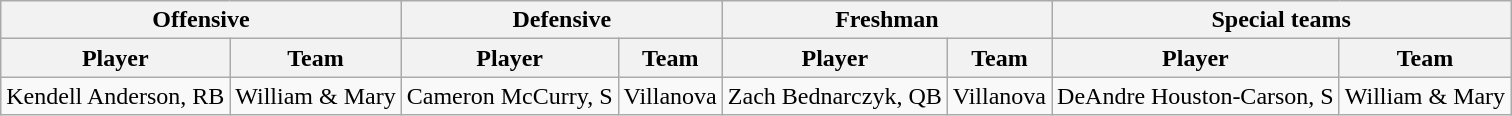<table class="wikitable" border="1">
<tr>
<th colspan="2">Offensive</th>
<th colspan="2">Defensive</th>
<th colspan="2">Freshman</th>
<th colspan="2">Special teams</th>
</tr>
<tr>
<th>Player</th>
<th>Team</th>
<th>Player</th>
<th>Team</th>
<th>Player</th>
<th>Team</th>
<th>Player</th>
<th>Team</th>
</tr>
<tr>
<td>Kendell Anderson, RB</td>
<td>William & Mary</td>
<td>Cameron McCurry, S</td>
<td>Villanova</td>
<td>Zach Bednarczyk, QB</td>
<td>Villanova</td>
<td>DeAndre Houston-Carson, S</td>
<td>William & Mary</td>
</tr>
</table>
